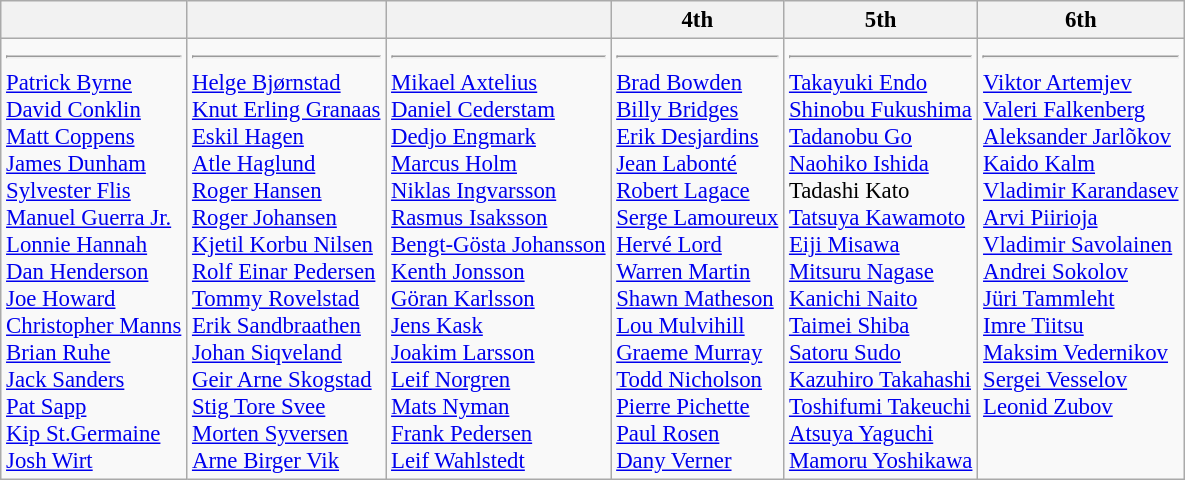<table class="wikitable" border="1" style="font-size: 95%">
<tr>
<th></th>
<th></th>
<th></th>
<th>4th</th>
<th>5th</th>
<th>6th</th>
</tr>
<tr valign=top>
<td><hr><a href='#'>Patrick Byrne</a><br><a href='#'>David Conklin</a><br><a href='#'>Matt Coppens</a><br><a href='#'>James Dunham</a><br><a href='#'>Sylvester Flis</a><br><a href='#'>Manuel Guerra Jr.</a><br><a href='#'>Lonnie Hannah</a><br><a href='#'>Dan Henderson</a><br><a href='#'>Joe Howard</a><br><a href='#'>Christopher Manns</a><br><a href='#'>Brian Ruhe</a><br><a href='#'>Jack Sanders</a><br><a href='#'>Pat Sapp</a><br><a href='#'>Kip St.Germaine</a><br><a href='#'>Josh Wirt</a></td>
<td><hr> <a href='#'>Helge Bjørnstad</a><br><a href='#'>Knut Erling Granaas</a><br><a href='#'>Eskil Hagen</a><br><a href='#'>Atle Haglund</a><br><a href='#'>Roger Hansen</a><br><a href='#'>Roger Johansen</a><br><a href='#'>Kjetil Korbu Nilsen</a><br><a href='#'>Rolf Einar Pedersen</a><br><a href='#'>Tommy Rovelstad</a><br><a href='#'>Erik Sandbraathen</a><br><a href='#'>Johan Siqveland</a><br><a href='#'>Geir Arne Skogstad</a><br><a href='#'>Stig Tore Svee</a><br><a href='#'>Morten Syversen</a><br><a href='#'>Arne Birger Vik</a></td>
<td><hr> <a href='#'>Mikael Axtelius</a><br><a href='#'>Daniel Cederstam</a><br><a href='#'>Dedjo Engmark</a><br><a href='#'>Marcus Holm</a><br><a href='#'>Niklas Ingvarsson</a><br><a href='#'>Rasmus Isaksson</a><br><a href='#'>Bengt-Gösta Johansson</a><br><a href='#'>Kenth Jonsson</a><br><a href='#'>Göran Karlsson</a><br><a href='#'>Jens Kask</a><br><a href='#'>Joakim Larsson</a><br><a href='#'>Leif Norgren</a><br><a href='#'>Mats Nyman</a><br><a href='#'>Frank Pedersen</a><br><a href='#'>Leif Wahlstedt</a></td>
<td><hr> <a href='#'>Brad Bowden</a><br><a href='#'>Billy Bridges</a><br><a href='#'>Erik Desjardins</a><br><a href='#'>Jean Labonté</a><br><a href='#'>Robert Lagace</a><br><a href='#'>Serge Lamoureux</a><br><a href='#'>Hervé Lord</a><br><a href='#'>Warren Martin</a><br><a href='#'>Shawn Matheson</a><br><a href='#'>Lou Mulvihill</a><br><a href='#'>Graeme Murray</a><br><a href='#'>Todd Nicholson</a><br><a href='#'>Pierre Pichette</a><br><a href='#'>Paul Rosen</a><br><a href='#'>Dany Verner</a></td>
<td><hr><a href='#'>Takayuki Endo</a><br><a href='#'>Shinobu Fukushima</a><br><a href='#'>Tadanobu Go</a><br><a href='#'>Naohiko Ishida</a><br>Tadashi Kato<br><a href='#'>Tatsuya Kawamoto</a><br><a href='#'>Eiji Misawa</a><br><a href='#'>Mitsuru Nagase</a><br><a href='#'>Kanichi Naito</a><br><a href='#'>Taimei Shiba</a><br><a href='#'>Satoru Sudo</a><br><a href='#'>Kazuhiro Takahashi</a><br><a href='#'>Toshifumi Takeuchi</a><br><a href='#'>Atsuya Yaguchi</a><br><a href='#'>Mamoru Yoshikawa</a></td>
<td><hr><a href='#'>Viktor Artemjev</a><br><a href='#'>Valeri Falkenberg</a><br><a href='#'>Aleksander Jarlõkov</a><br><a href='#'>Kaido Kalm</a><br><a href='#'>Vladimir Karandasev</a><br><a href='#'>Arvi Piirioja</a><br><a href='#'>Vladimir Savolainen</a><br><a href='#'>Andrei Sokolov</a><br><a href='#'>Jüri Tammleht</a><br><a href='#'>Imre Tiitsu</a><br><a href='#'>Maksim Vedernikov</a><br><a href='#'>Sergei Vesselov</a><br><a href='#'>Leonid Zubov</a></td>
</tr>
</table>
